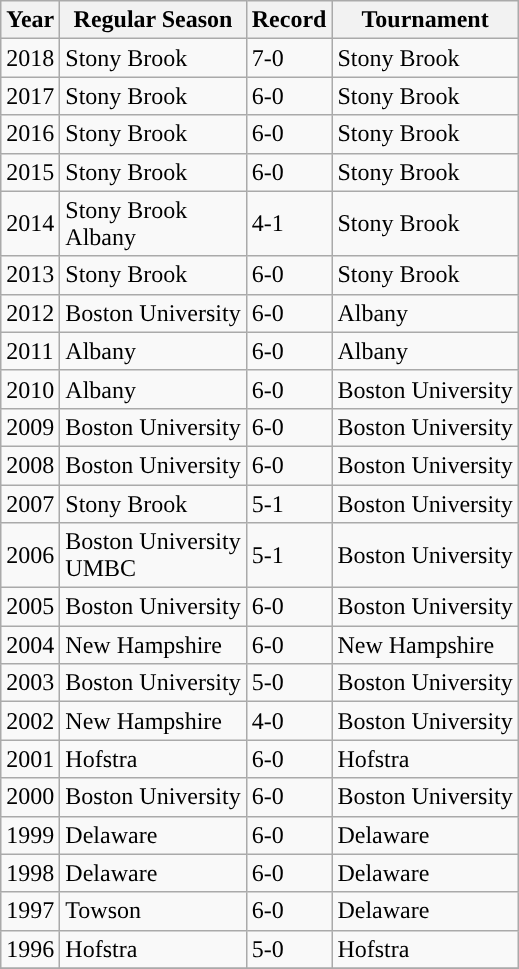<table class="wikitable sortable">
<tr>
<th>Year</th>
<th>Regular Season</th>
<th>Record</th>
<th>Tournament</th>
</tr>
<tr>
<td>2018</td>
<td>Stony Brook</td>
<td>7-0</td>
<td>Stony Brook</td>
</tr>
<tr>
<td>2017</td>
<td>Stony Brook</td>
<td>6-0</td>
<td>Stony Brook</td>
</tr>
<tr>
<td>2016</td>
<td>Stony Brook</td>
<td>6-0</td>
<td>Stony Brook</td>
</tr>
<tr>
<td>2015</td>
<td>Stony Brook</td>
<td>6-0</td>
<td>Stony Brook</td>
</tr>
<tr>
<td>2014</td>
<td>Stony Brook<br>Albany</td>
<td>4-1</td>
<td>Stony Brook</td>
</tr>
<tr>
<td>2013</td>
<td>Stony Brook</td>
<td>6-0</td>
<td>Stony Brook</td>
</tr>
<tr>
<td>2012</td>
<td>Boston University</td>
<td>6-0</td>
<td>Albany</td>
</tr>
<tr>
<td>2011</td>
<td>Albany</td>
<td>6-0</td>
<td>Albany</td>
</tr>
<tr>
<td>2010</td>
<td>Albany</td>
<td>6-0</td>
<td>Boston University</td>
</tr>
<tr>
<td>2009</td>
<td>Boston University</td>
<td>6-0</td>
<td>Boston University</td>
</tr>
<tr>
<td>2008</td>
<td>Boston University</td>
<td>6-0</td>
<td>Boston University</td>
</tr>
<tr>
<td>2007</td>
<td>Stony Brook</td>
<td>5-1</td>
<td>Boston University</td>
</tr>
<tr>
<td>2006</td>
<td>Boston University<br>UMBC</td>
<td>5-1</td>
<td>Boston University</td>
</tr>
<tr>
<td>2005</td>
<td>Boston University</td>
<td>6-0</td>
<td>Boston University</td>
</tr>
<tr>
<td>2004</td>
<td>New Hampshire</td>
<td>6-0</td>
<td>New Hampshire</td>
</tr>
<tr>
<td>2003</td>
<td>Boston University</td>
<td>5-0</td>
<td>Boston University</td>
</tr>
<tr>
<td>2002</td>
<td>New Hampshire</td>
<td>4-0</td>
<td>Boston University</td>
</tr>
<tr>
<td>2001</td>
<td>Hofstra</td>
<td>6-0</td>
<td>Hofstra</td>
</tr>
<tr>
<td>2000</td>
<td>Boston University</td>
<td>6-0</td>
<td>Boston University</td>
</tr>
<tr>
<td>1999</td>
<td>Delaware</td>
<td>6-0</td>
<td>Delaware</td>
</tr>
<tr>
<td>1998</td>
<td>Delaware</td>
<td>6-0</td>
<td>Delaware</td>
</tr>
<tr>
<td>1997</td>
<td>Towson</td>
<td>6-0</td>
<td>Delaware</td>
</tr>
<tr>
<td>1996</td>
<td>Hofstra</td>
<td>5-0</td>
<td>Hofstra</td>
</tr>
<tr>
</tr>
</table>
